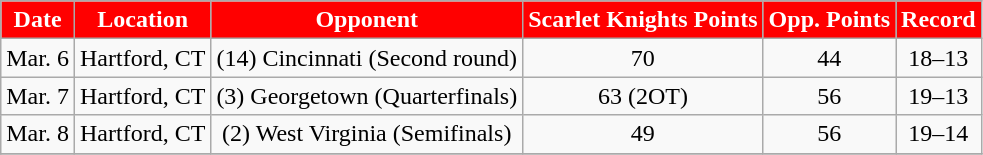<table class="wikitable" style="text-align:center">
<tr>
<th style="background:red;color:#FFFFFF;">Date</th>
<th style="background:red;color:#FFFFFF;">Location</th>
<th style="background:red;color:#FFFFFF;">Opponent</th>
<th style="background:red;color:#FFFFFF;">Scarlet Knights Points</th>
<th style="background:red;color:#FFFFFF;">Opp. Points</th>
<th style="background:red;color:#FFFFFF;">Record</th>
</tr>
<tr>
<td>Mar. 6</td>
<td>Hartford, CT</td>
<td>(14) Cincinnati (Second round)</td>
<td>70</td>
<td>44</td>
<td>18–13</td>
</tr>
<tr>
<td>Mar. 7</td>
<td>Hartford, CT</td>
<td>(3) Georgetown (Quarterfinals)</td>
<td>63 (2OT)</td>
<td>56</td>
<td>19–13</td>
</tr>
<tr>
<td>Mar. 8</td>
<td>Hartford, CT</td>
<td>(2) West Virginia (Semifinals)</td>
<td>49</td>
<td>56</td>
<td>19–14</td>
</tr>
<tr>
</tr>
</table>
